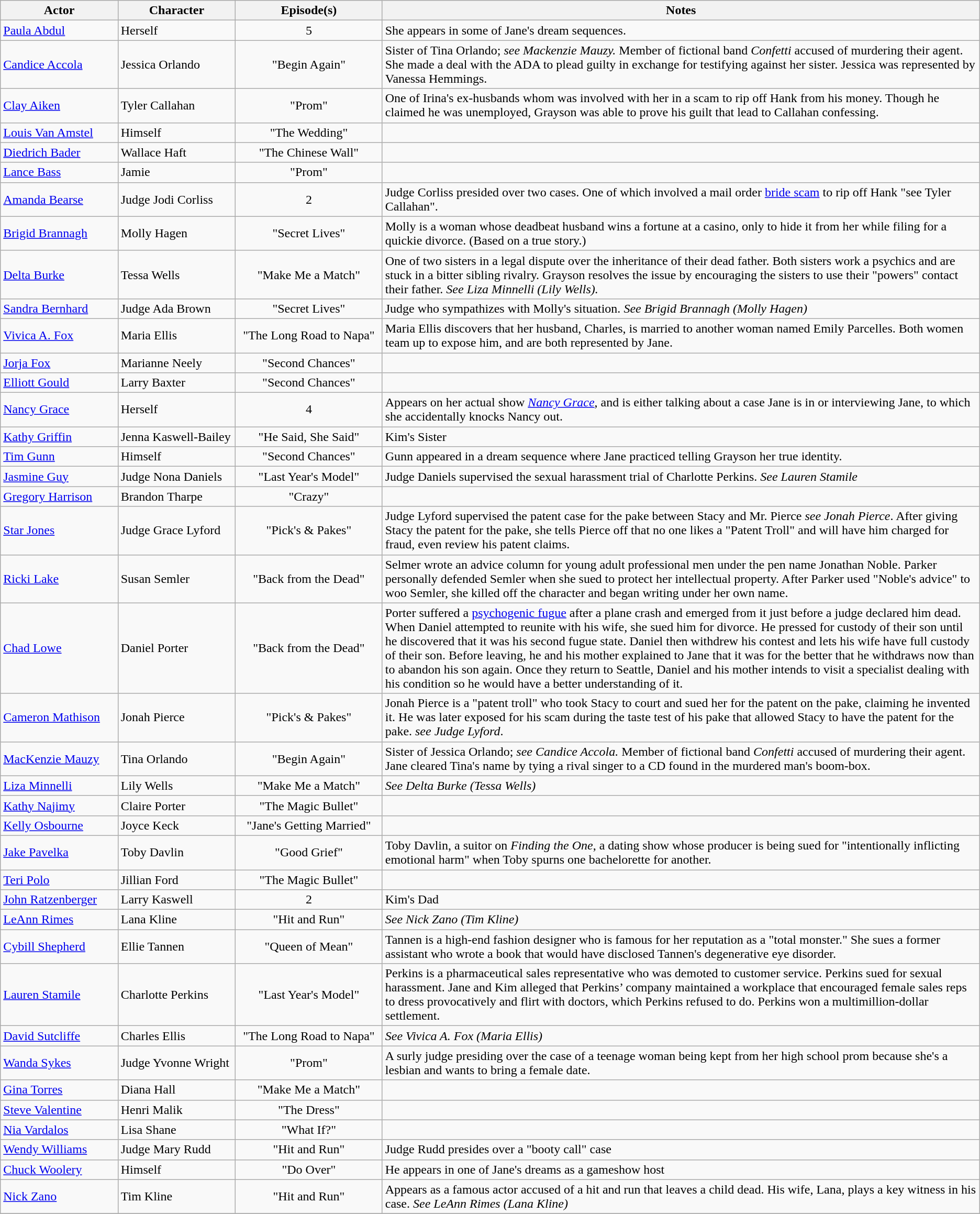<table class="wikitable sortable">
<tr>
<th width=12%>Actor</th>
<th width=12%>Character</th>
<th width=15%>Episode(s)</th>
<th>Notes</th>
</tr>
<tr>
<td><a href='#'>Paula Abdul</a></td>
<td>Herself</td>
<td align="center">5</td>
<td>She appears in some of Jane's dream sequences.</td>
</tr>
<tr>
<td><a href='#'>Candice Accola</a></td>
<td>Jessica Orlando</td>
<td align="center">"Begin Again"</td>
<td>Sister of Tina Orlando; <em>see Mackenzie Mauzy.</em> Member of fictional band <em>Confetti</em> accused of murdering their agent. She made a deal with the ADA to plead guilty in exchange for testifying against her sister. Jessica was represented by Vanessa Hemmings.</td>
</tr>
<tr>
<td><a href='#'>Clay Aiken</a></td>
<td>Tyler Callahan</td>
<td align="center">"Prom"</td>
<td>One of Irina's ex-husbands whom was involved with her in a scam to rip off Hank from his money. Though he claimed he was unemployed, Grayson was able to prove his guilt that lead to Callahan confessing.</td>
</tr>
<tr>
<td><a href='#'>Louis Van Amstel</a></td>
<td>Himself</td>
<td align="center">"The Wedding"</td>
<td></td>
</tr>
<tr>
<td><a href='#'>Diedrich Bader</a></td>
<td>Wallace Haft</td>
<td align="center">"The Chinese Wall"</td>
<td></td>
</tr>
<tr>
<td><a href='#'>Lance Bass</a></td>
<td>Jamie</td>
<td align="center">"Prom"</td>
<td></td>
</tr>
<tr>
<td><a href='#'>Amanda Bearse</a></td>
<td>Judge Jodi Corliss</td>
<td align="center">2</td>
<td>Judge Corliss presided over two cases. One of which involved a mail order <a href='#'>bride scam</a> to rip off Hank "see Tyler Callahan".</td>
</tr>
<tr>
<td><a href='#'>Brigid Brannagh</a></td>
<td>Molly Hagen</td>
<td align="center">"Secret Lives"</td>
<td>Molly is a woman whose deadbeat husband wins a fortune at a casino, only to hide it from her while filing for a quickie divorce. (Based on a true story.)</td>
</tr>
<tr>
<td><a href='#'>Delta Burke</a></td>
<td>Tessa Wells</td>
<td align="center">"Make Me a Match"</td>
<td>One of two sisters in a legal dispute over the inheritance of their dead father. Both sisters work a psychics and are stuck in a bitter sibling rivalry. Grayson resolves the issue by encouraging the sisters to use their "powers" contact their father. <em>See Liza Minnelli (Lily Wells).</em></td>
</tr>
<tr>
<td><a href='#'>Sandra Bernhard</a></td>
<td>Judge Ada Brown</td>
<td align="center">"Secret Lives"</td>
<td>Judge who sympathizes with Molly's situation. <em>See Brigid Brannagh (Molly Hagen)</em></td>
</tr>
<tr>
<td><a href='#'>Vivica A. Fox</a></td>
<td>Maria Ellis</td>
<td align="center">"The Long Road to Napa"</td>
<td>Maria Ellis discovers that her husband, Charles, is married to another woman named Emily Parcelles. Both women team up to expose him, and are both represented by Jane.</td>
</tr>
<tr>
<td><a href='#'>Jorja Fox</a></td>
<td>Marianne Neely</td>
<td align="center">"Second Chances"</td>
<td></td>
</tr>
<tr>
<td><a href='#'>Elliott Gould</a></td>
<td>Larry Baxter</td>
<td align="center">"Second Chances"</td>
<td></td>
</tr>
<tr>
<td><a href='#'>Nancy Grace</a></td>
<td>Herself</td>
<td align="center">4</td>
<td>Appears on her actual show <em><a href='#'>Nancy Grace</a></em>, and is either talking about a case Jane is in or interviewing Jane, to which she accidentally knocks Nancy out.</td>
</tr>
<tr>
<td><a href='#'>Kathy Griffin</a></td>
<td>Jenna Kaswell-Bailey</td>
<td align="center">"He Said, She Said"</td>
<td>Kim's Sister</td>
</tr>
<tr>
<td><a href='#'>Tim Gunn</a></td>
<td>Himself</td>
<td align="center">"Second Chances"</td>
<td>Gunn appeared in a dream sequence where Jane practiced telling Grayson her true identity.</td>
</tr>
<tr>
<td><a href='#'>Jasmine Guy</a></td>
<td>Judge Nona Daniels</td>
<td align="center">"Last Year's Model"</td>
<td>Judge Daniels supervised the sexual harassment trial of Charlotte Perkins. <em>See Lauren Stamile</em></td>
</tr>
<tr>
<td><a href='#'>Gregory Harrison</a></td>
<td>Brandon Tharpe</td>
<td align="center">"Crazy"</td>
<td></td>
</tr>
<tr>
<td><a href='#'>Star Jones</a></td>
<td>Judge Grace Lyford</td>
<td align="center">"Pick's & Pakes"</td>
<td>Judge Lyford supervised the patent case for the pake between Stacy and Mr. Pierce <em>see Jonah Pierce</em>. After giving Stacy the patent for the pake, she tells Pierce off that no one likes a "Patent Troll" and will have him charged for fraud, even review his patent claims.</td>
</tr>
<tr>
<td><a href='#'>Ricki Lake</a></td>
<td>Susan Semler</td>
<td align="center">"Back from the Dead"</td>
<td>Selmer wrote an advice column for young adult professional men under the pen name Jonathan Noble. Parker personally defended Semler when she sued to protect her intellectual property. After Parker used "Noble's advice" to woo Semler, she killed off the character and began writing under her own name.</td>
</tr>
<tr>
<td><a href='#'>Chad Lowe</a></td>
<td>Daniel Porter</td>
<td align="center">"Back from the Dead"</td>
<td>Porter suffered a <a href='#'>psychogenic fugue</a> after a plane crash and emerged from it just before a judge declared him dead. When Daniel attempted to reunite with his wife, she sued him for divorce. He pressed for custody of their son until he discovered that it was his second fugue state. Daniel then withdrew his contest and lets his wife have full custody of their son. Before leaving, he and his mother explained to Jane that it was for the better that he withdraws now than to abandon his son again. Once they return to Seattle, Daniel and his mother intends to visit a specialist dealing with his condition so he would have a better understanding of it.</td>
</tr>
<tr>
<td><a href='#'>Cameron Mathison</a></td>
<td>Jonah Pierce</td>
<td align="center">"Pick's & Pakes"</td>
<td>Jonah Pierce is a "patent troll" who took Stacy to court and sued her for the patent on the pake, claiming he invented it. He was later exposed for his scam during the taste test of his pake that allowed Stacy to have the patent for the pake. <em>see Judge Lyford</em>.</td>
</tr>
<tr>
<td><a href='#'>MacKenzie Mauzy</a></td>
<td>Tina Orlando</td>
<td align="center">"Begin Again"</td>
<td>Sister of Jessica Orlando; <em>see Candice Accola.</em> Member of fictional band <em>Confetti</em> accused of murdering their agent. Jane cleared Tina's name by tying a rival singer to a CD found in the murdered man's boom-box.</td>
</tr>
<tr>
<td><a href='#'>Liza Minnelli</a></td>
<td>Lily Wells</td>
<td align="center">"Make Me a Match"</td>
<td><em>See Delta Burke (Tessa Wells)</em></td>
</tr>
<tr>
<td><a href='#'>Kathy Najimy</a></td>
<td>Claire Porter</td>
<td align="center">"The Magic Bullet"</td>
<td></td>
</tr>
<tr>
<td><a href='#'>Kelly Osbourne</a></td>
<td>Joyce Keck</td>
<td align="center">"Jane's Getting Married"</td>
<td></td>
</tr>
<tr>
<td><a href='#'>Jake Pavelka</a></td>
<td>Toby Davlin</td>
<td align="center">"Good Grief"</td>
<td>Toby Davlin, a suitor on <em>Finding the One</em>, a dating show whose producer is being sued for "intentionally inflicting emotional harm" when Toby spurns one bachelorette for another.</td>
</tr>
<tr>
<td><a href='#'>Teri Polo</a></td>
<td>Jillian Ford</td>
<td align="center">"The Magic Bullet"</td>
<td></td>
</tr>
<tr>
<td><a href='#'>John Ratzenberger</a></td>
<td>Larry Kaswell</td>
<td align="center">2</td>
<td>Kim's Dad</td>
</tr>
<tr>
<td><a href='#'>LeAnn Rimes</a></td>
<td>Lana Kline</td>
<td align="center">"Hit and Run"</td>
<td><em>See Nick Zano (Tim Kline)</em></td>
</tr>
<tr>
<td><a href='#'>Cybill Shepherd</a></td>
<td>Ellie Tannen</td>
<td align="center">"Queen of Mean"</td>
<td>Tannen is a high-end fashion designer who is famous for her reputation as a "total monster." She sues a former assistant who wrote a book that would have disclosed Tannen's degenerative eye disorder.</td>
</tr>
<tr>
<td><a href='#'>Lauren Stamile</a></td>
<td>Charlotte Perkins</td>
<td align="center">"Last Year's Model"</td>
<td>Perkins is a pharmaceutical sales representative who was demoted to customer service. Perkins sued for sexual harassment. Jane and Kim alleged that Perkins’ company maintained a workplace that encouraged female sales reps to dress provocatively and flirt with doctors, which Perkins refused to do. Perkins won a multimillion-dollar settlement.</td>
</tr>
<tr>
<td><a href='#'>David Sutcliffe</a></td>
<td>Charles Ellis</td>
<td align="center">"The Long Road to Napa"</td>
<td><em>See Vivica A. Fox (Maria Ellis)</em></td>
</tr>
<tr>
<td><a href='#'>Wanda Sykes</a></td>
<td>Judge Yvonne Wright</td>
<td align="center">"Prom"</td>
<td>A surly judge presiding over the case of a teenage woman being kept from her high school prom because she's a lesbian and wants to bring a female date.</td>
</tr>
<tr>
<td><a href='#'>Gina Torres</a></td>
<td>Diana Hall</td>
<td align="center">"Make Me a Match"</td>
<td></td>
</tr>
<tr>
<td><a href='#'>Steve Valentine</a></td>
<td>Henri Malik</td>
<td align="center">"The Dress"</td>
<td></td>
</tr>
<tr>
<td><a href='#'>Nia Vardalos</a></td>
<td>Lisa Shane</td>
<td align="center">"What If?"</td>
<td></td>
</tr>
<tr>
<td><a href='#'>Wendy Williams</a></td>
<td>Judge Mary Rudd</td>
<td align="center">"Hit and Run"</td>
<td>Judge Rudd presides over a "booty call" case</td>
</tr>
<tr>
<td><a href='#'>Chuck Woolery</a></td>
<td>Himself</td>
<td align="center">"Do Over"</td>
<td>He appears in one of Jane's dreams as a gameshow host</td>
</tr>
<tr>
<td><a href='#'>Nick Zano</a></td>
<td>Tim Kline</td>
<td align="center">"Hit and Run"</td>
<td>Appears as a famous actor accused of a hit and run that leaves a child dead. His wife, Lana, plays a key witness in his case. <em>See LeAnn Rimes (Lana Kline)</em></td>
</tr>
<tr>
</tr>
</table>
